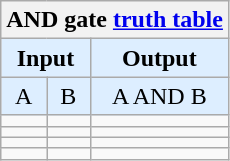<table class="wikitable floatright" style="text-align:center">
<tr>
<th colspan="3">AND gate <a href='#'>truth table</a></th>
</tr>
<tr bgcolor="#ddeeff">
<td colspan=2><strong>Input</strong></td>
<td><strong>Output</strong></td>
</tr>
<tr bgcolor="#ddeeff">
<td>A</td>
<td>B</td>
<td>A AND B</td>
</tr>
<tr>
<td></td>
<td></td>
<td></td>
</tr>
<tr>
<td></td>
<td></td>
<td></td>
</tr>
<tr>
<td></td>
<td></td>
<td></td>
</tr>
<tr>
<td></td>
<td></td>
<td></td>
</tr>
</table>
